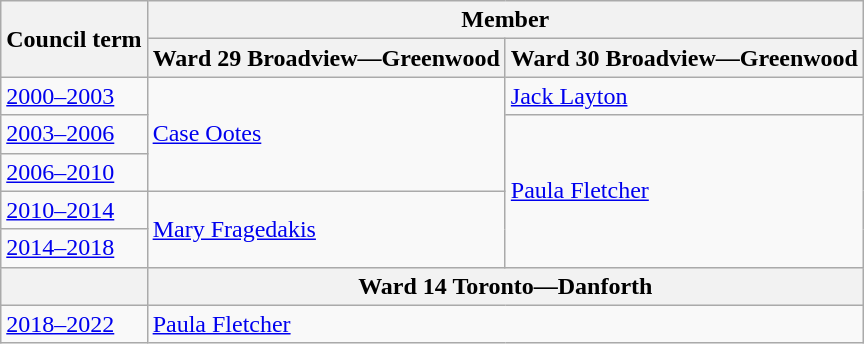<table class="wikitable">
<tr>
<th rowspan="2">Council term</th>
<th colspan="2">Member</th>
</tr>
<tr>
<th>Ward 29 Broadview—Greenwood</th>
<th>Ward 30 Broadview—Greenwood</th>
</tr>
<tr>
<td><a href='#'>2000–2003</a></td>
<td rowspan="3"><a href='#'>Case Ootes</a></td>
<td><a href='#'>Jack Layton</a></td>
</tr>
<tr>
<td><a href='#'>2003–2006</a></td>
<td rowspan="4"><a href='#'>Paula Fletcher</a></td>
</tr>
<tr>
<td><a href='#'>2006–2010</a></td>
</tr>
<tr>
<td><a href='#'>2010–2014</a></td>
<td rowspan="2"><a href='#'>Mary Fragedakis</a></td>
</tr>
<tr>
<td><a href='#'>2014–2018</a></td>
</tr>
<tr>
<th></th>
<th colspan="2">Ward 14 Toronto—Danforth</th>
</tr>
<tr>
<td><a href='#'>2018–2022</a></td>
<td colspan="2"><a href='#'>Paula Fletcher</a></td>
</tr>
</table>
